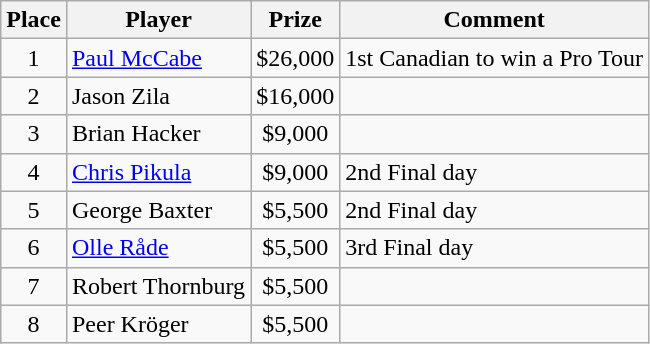<table class="wikitable">
<tr>
<th>Place</th>
<th>Player</th>
<th>Prize</th>
<th>Comment</th>
</tr>
<tr>
<td align=center>1</td>
<td> <a href='#'>Paul McCabe</a></td>
<td align=center>$26,000</td>
<td>1st Canadian to win a Pro Tour</td>
</tr>
<tr>
<td align=center>2</td>
<td> Jason Zila</td>
<td align=center>$16,000</td>
<td></td>
</tr>
<tr>
<td align=center>3</td>
<td> Brian Hacker</td>
<td align=center>$9,000</td>
<td></td>
</tr>
<tr>
<td align=center>4</td>
<td> <a href='#'>Chris Pikula</a></td>
<td align=center>$9,000</td>
<td>2nd Final day</td>
</tr>
<tr>
<td align=center>5</td>
<td> George Baxter</td>
<td align=center>$5,500</td>
<td>2nd Final day</td>
</tr>
<tr>
<td align=center>6</td>
<td> <a href='#'>Olle Råde</a></td>
<td align=center>$5,500</td>
<td>3rd Final day</td>
</tr>
<tr>
<td align=center>7</td>
<td> Robert Thornburg</td>
<td align=center>$5,500</td>
<td></td>
</tr>
<tr>
<td align=center>8</td>
<td> Peer Kröger</td>
<td align=center>$5,500</td>
<td></td>
</tr>
</table>
